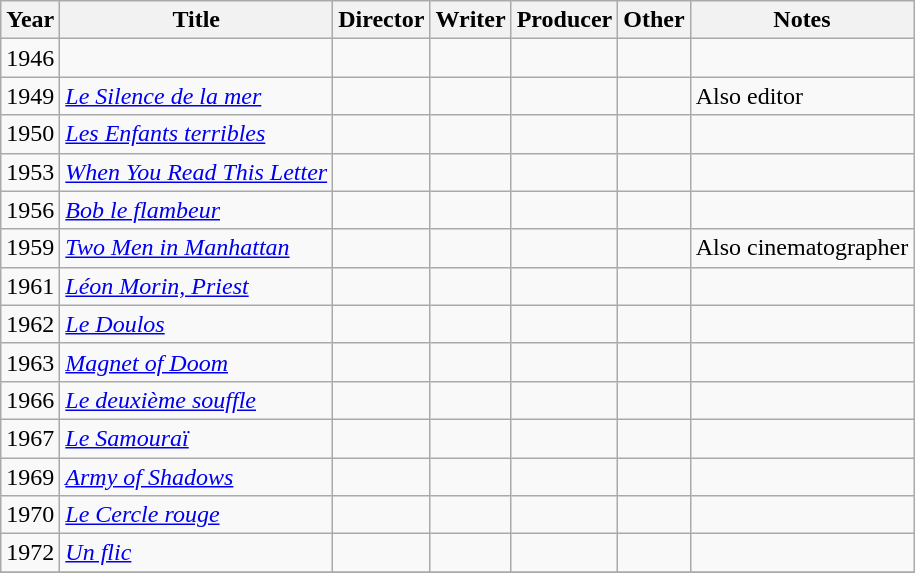<table class="wikitable sortable plainrowheaders">
<tr>
<th scope="col">Year</th>
<th scope="col">Title</th>
<th>Director</th>
<th>Writer</th>
<th>Producer</th>
<th>Other</th>
<th scope="col">Notes</th>
</tr>
<tr>
<td>1946</td>
<td><em></em></td>
<td></td>
<td></td>
<td></td>
<td></td>
<td></td>
</tr>
<tr>
<td>1949</td>
<td><em><a href='#'>Le Silence de la mer</a></em></td>
<td></td>
<td></td>
<td></td>
<td></td>
<td>Also editor</td>
</tr>
<tr>
<td>1950</td>
<td><em><a href='#'>Les Enfants terribles</a></em></td>
<td></td>
<td></td>
<td></td>
<td></td>
<td></td>
</tr>
<tr>
<td>1953</td>
<td><em><a href='#'>When You Read This Letter</a></em></td>
<td></td>
<td></td>
<td></td>
<td></td>
<td></td>
</tr>
<tr>
<td>1956</td>
<td><em><a href='#'>Bob le flambeur</a></em></td>
<td></td>
<td></td>
<td></td>
<td></td>
<td></td>
</tr>
<tr>
<td>1959</td>
<td><em><a href='#'>Two Men in Manhattan</a></em></td>
<td></td>
<td></td>
<td></td>
<td></td>
<td>Also cinematographer</td>
</tr>
<tr>
<td>1961</td>
<td><em><a href='#'>Léon Morin, Priest</a></em></td>
<td></td>
<td></td>
<td></td>
<td></td>
<td></td>
</tr>
<tr>
<td>1962</td>
<td><em><a href='#'>Le Doulos</a></em></td>
<td></td>
<td></td>
<td></td>
<td></td>
<td></td>
</tr>
<tr>
<td>1963</td>
<td><em><a href='#'>Magnet of Doom</a></em></td>
<td></td>
<td></td>
<td></td>
<td></td>
<td></td>
</tr>
<tr>
<td>1966</td>
<td><em><a href='#'>Le deuxième souffle</a></em></td>
<td></td>
<td></td>
<td></td>
<td></td>
<td></td>
</tr>
<tr>
<td>1967</td>
<td><em><a href='#'>Le Samouraï</a></em></td>
<td></td>
<td></td>
<td></td>
<td></td>
<td></td>
</tr>
<tr>
<td>1969</td>
<td><em><a href='#'>Army of Shadows</a></em></td>
<td></td>
<td></td>
<td></td>
<td></td>
<td></td>
</tr>
<tr>
<td>1970</td>
<td><em><a href='#'>Le Cercle rouge</a></em></td>
<td></td>
<td></td>
<td></td>
<td></td>
<td></td>
</tr>
<tr>
<td>1972</td>
<td><em><a href='#'>Un flic</a></em></td>
<td></td>
<td></td>
<td></td>
<td></td>
<td></td>
</tr>
<tr>
</tr>
</table>
